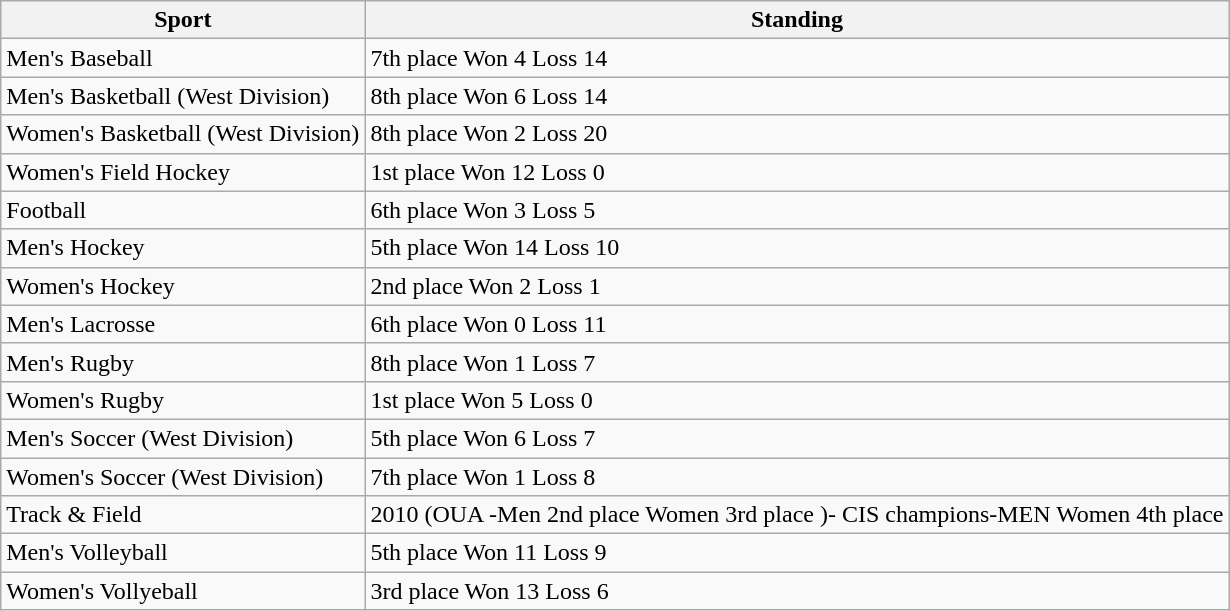<table class="wikitable">
<tr>
<th>Sport</th>
<th>Standing</th>
</tr>
<tr>
<td>Men's Baseball</td>
<td>7th place Won 4 Loss 14</td>
</tr>
<tr>
<td>Men's Basketball (West Division)</td>
<td>8th place Won 6 Loss 14</td>
</tr>
<tr>
<td>Women's Basketball (West Division)</td>
<td>8th place Won 2 Loss 20</td>
</tr>
<tr>
<td>Women's Field Hockey</td>
<td>1st place Won 12 Loss 0</td>
</tr>
<tr>
<td>Football</td>
<td>6th place Won 3 Loss 5</td>
</tr>
<tr>
<td>Men's Hockey</td>
<td>5th place Won 14 Loss 10</td>
</tr>
<tr>
<td>Women's Hockey</td>
<td>2nd place Won 2 Loss 1</td>
</tr>
<tr>
<td>Men's Lacrosse</td>
<td>6th place Won 0 Loss 11</td>
</tr>
<tr>
<td>Men's Rugby</td>
<td>8th place Won 1 Loss 7</td>
</tr>
<tr>
<td>Women's Rugby</td>
<td>1st place Won 5 Loss 0</td>
</tr>
<tr>
<td>Men's Soccer (West Division)</td>
<td>5th place Won 6 Loss 7</td>
</tr>
<tr>
<td>Women's Soccer (West Division)</td>
<td>7th place Won 1 Loss 8</td>
</tr>
<tr>
<td>Track & Field</td>
<td>2010 (OUA -Men 2nd place Women 3rd place )- CIS champions-MEN Women 4th place</td>
</tr>
<tr>
<td>Men's Volleyball</td>
<td>5th place Won 11 Loss 9</td>
</tr>
<tr>
<td>Women's Vollyeball</td>
<td>3rd place Won 13 Loss 6</td>
</tr>
</table>
